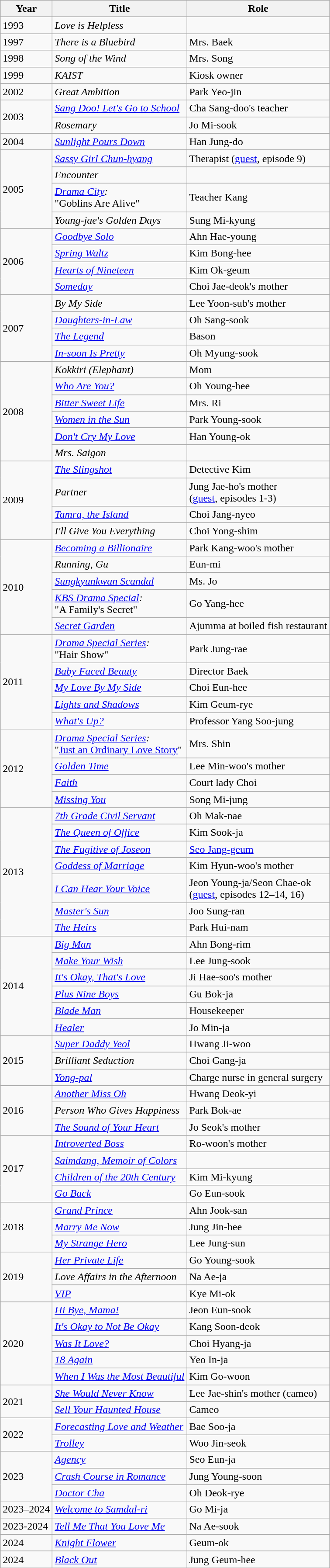<table class="wikitable">
<tr>
<th>Year</th>
<th>Title</th>
<th>Role</th>
</tr>
<tr>
<td>1993</td>
<td><em>Love is Helpless</em></td>
<td></td>
</tr>
<tr>
<td>1997</td>
<td><em>There is a Bluebird</em></td>
<td>Mrs. Baek</td>
</tr>
<tr>
<td>1998</td>
<td><em>Song of the Wind</em></td>
<td>Mrs. Song</td>
</tr>
<tr>
<td>1999</td>
<td><em>KAIST</em></td>
<td>Kiosk owner</td>
</tr>
<tr>
<td>2002</td>
<td><em>Great Ambition</em></td>
<td>Park Yeo-jin</td>
</tr>
<tr>
<td rowspan=2>2003</td>
<td><em><a href='#'>Sang Doo! Let's Go to School</a></em></td>
<td>Cha Sang-doo's teacher</td>
</tr>
<tr>
<td><em>Rosemary</em></td>
<td>Jo Mi-sook</td>
</tr>
<tr>
<td>2004</td>
<td><em><a href='#'>Sunlight Pours Down</a></em></td>
<td>Han Jung-do</td>
</tr>
<tr>
<td rowspan="4">2005</td>
<td><em><a href='#'>Sassy Girl Chun-hyang</a></em></td>
<td>Therapist (<a href='#'>guest</a>, episode 9)</td>
</tr>
<tr>
<td><em>Encounter</em></td>
<td></td>
</tr>
<tr>
<td><em><a href='#'>Drama City</a>:</em><br>"Goblins Are Alive"</td>
<td>Teacher Kang</td>
</tr>
<tr>
<td><em>Young-jae's Golden Days</em></td>
<td>Sung Mi-kyung</td>
</tr>
<tr>
<td rowspan=4>2006</td>
<td><em><a href='#'>Goodbye Solo</a></em></td>
<td>Ahn Hae-young</td>
</tr>
<tr>
<td><em><a href='#'>Spring Waltz</a></em></td>
<td>Kim Bong-hee</td>
</tr>
<tr>
<td><em><a href='#'>Hearts of Nineteen</a></em></td>
<td>Kim Ok-geum</td>
</tr>
<tr>
<td><em><a href='#'>Someday</a></em></td>
<td>Choi Jae-deok's mother</td>
</tr>
<tr>
<td rowspan=4>2007</td>
<td><em>By My Side</em></td>
<td>Lee Yoon-sub's mother</td>
</tr>
<tr>
<td><em><a href='#'>Daughters-in-Law</a></em></td>
<td>Oh Sang-sook</td>
</tr>
<tr>
<td><em><a href='#'>The Legend</a></em></td>
<td>Bason</td>
</tr>
<tr>
<td><em><a href='#'>In-soon Is Pretty</a></em></td>
<td>Oh Myung-sook</td>
</tr>
<tr>
<td rowspan=6>2008</td>
<td><em>Kokkiri (Elephant)</em></td>
<td>Mom</td>
</tr>
<tr>
<td><em><a href='#'>Who Are You?</a></em></td>
<td>Oh Young-hee</td>
</tr>
<tr>
<td><em><a href='#'>Bitter Sweet Life</a></em></td>
<td>Mrs. Ri</td>
</tr>
<tr>
<td><em><a href='#'>Women in the Sun</a></em></td>
<td>Park Young-sook</td>
</tr>
<tr>
<td><em><a href='#'>Don't Cry My Love</a></em></td>
<td>Han Young-ok</td>
</tr>
<tr>
<td><em>Mrs. Saigon</em></td>
<td></td>
</tr>
<tr>
<td rowspan=4>2009</td>
<td><em><a href='#'>The Slingshot</a></em></td>
<td>Detective Kim</td>
</tr>
<tr>
<td><em>Partner</em></td>
<td>Jung Jae-ho's mother <br> (<a href='#'>guest</a>, episodes 1-3)</td>
</tr>
<tr>
<td><em><a href='#'>Tamra, the Island</a></em></td>
<td>Choi Jang-nyeo</td>
</tr>
<tr>
<td><em>I'll Give You Everything</em></td>
<td>Choi Yong-shim</td>
</tr>
<tr>
<td rowspan=5>2010</td>
<td><em><a href='#'>Becoming a Billionaire</a></em></td>
<td>Park Kang-woo's mother</td>
</tr>
<tr>
<td><em>Running, Gu</em></td>
<td>Eun-mi</td>
</tr>
<tr>
<td><em><a href='#'>Sungkyunkwan Scandal</a></em></td>
<td>Ms. Jo</td>
</tr>
<tr>
<td><em><a href='#'>KBS Drama Special</a>:</em><br>"A Family's Secret"</td>
<td>Go Yang-hee</td>
</tr>
<tr>
<td><em><a href='#'>Secret Garden</a></em></td>
<td>Ajumma at boiled fish restaurant</td>
</tr>
<tr>
<td rowspan=5>2011</td>
<td><em><a href='#'>Drama Special Series</a>:</em><br>"Hair Show"</td>
<td>Park Jung-rae</td>
</tr>
<tr>
<td><em><a href='#'>Baby Faced Beauty</a></em></td>
<td>Director Baek</td>
</tr>
<tr>
<td><em><a href='#'>My Love By My Side</a></em></td>
<td>Choi Eun-hee</td>
</tr>
<tr>
<td><em><a href='#'>Lights and Shadows</a></em></td>
<td>Kim Geum-rye</td>
</tr>
<tr>
<td><em><a href='#'>What's Up?</a></em></td>
<td>Professor Yang Soo-jung</td>
</tr>
<tr>
<td rowspan=4>2012</td>
<td><em><a href='#'>Drama Special Series</a>:</em><br>"<a href='#'>Just an Ordinary Love Story</a>"</td>
<td>Mrs. Shin</td>
</tr>
<tr>
<td><em><a href='#'>Golden Time</a></em></td>
<td>Lee Min-woo's mother</td>
</tr>
<tr>
<td><em><a href='#'>Faith</a></em></td>
<td>Court lady Choi</td>
</tr>
<tr>
<td><em><a href='#'>Missing You</a></em></td>
<td>Song Mi-jung</td>
</tr>
<tr>
<td rowspan=7>2013</td>
<td><em><a href='#'>7th Grade Civil Servant</a></em></td>
<td>Oh Mak-nae</td>
</tr>
<tr>
<td><em><a href='#'>The Queen of Office</a></em></td>
<td>Kim Sook-ja</td>
</tr>
<tr>
<td><em><a href='#'>The Fugitive of Joseon</a></em></td>
<td><a href='#'>Seo Jang-geum</a></td>
</tr>
<tr>
<td><em><a href='#'>Goddess of Marriage</a></em></td>
<td>Kim Hyun-woo's mother</td>
</tr>
<tr>
<td><em><a href='#'>I Can Hear Your Voice</a></em></td>
<td>Jeon Young-ja/Seon Chae-ok <br>(<a href='#'>guest</a>, episodes 12–14, 16)</td>
</tr>
<tr>
<td><em><a href='#'>Master's Sun</a></em></td>
<td>Joo Sung-ran</td>
</tr>
<tr>
<td><em><a href='#'>The Heirs</a></em></td>
<td>Park Hui-nam</td>
</tr>
<tr>
<td rowspan=6>2014</td>
<td><em><a href='#'>Big Man</a></em></td>
<td>Ahn Bong-rim</td>
</tr>
<tr>
<td><em><a href='#'>Make Your Wish</a></em></td>
<td>Lee Jung-sook</td>
</tr>
<tr>
<td><em><a href='#'>It's Okay, That's Love</a></em></td>
<td>Ji Hae-soo's mother</td>
</tr>
<tr>
<td><em><a href='#'>Plus Nine Boys</a></em></td>
<td>Gu Bok-ja</td>
</tr>
<tr>
<td><em><a href='#'>Blade Man</a></em></td>
<td>Housekeeper</td>
</tr>
<tr>
<td><em><a href='#'>Healer</a></em></td>
<td>Jo Min-ja</td>
</tr>
<tr>
<td rowspan=3>2015</td>
<td><em><a href='#'>Super Daddy Yeol</a></em></td>
<td>Hwang Ji-woo</td>
</tr>
<tr>
<td><em>Brilliant Seduction</em></td>
<td>Choi Gang-ja</td>
</tr>
<tr>
<td><em><a href='#'>Yong-pal</a></em></td>
<td>Charge nurse in general surgery</td>
</tr>
<tr>
<td rowspan="3">2016</td>
<td><em><a href='#'>Another Miss Oh</a></em></td>
<td>Hwang Deok-yi</td>
</tr>
<tr>
<td><em>Person Who Gives Happiness</em></td>
<td>Park Bok-ae</td>
</tr>
<tr>
<td><em><a href='#'>The Sound of Your Heart</a></em></td>
<td>Jo Seok's mother</td>
</tr>
<tr>
<td rowspan=4>2017</td>
<td><em><a href='#'>Introverted Boss</a></em></td>
<td>Ro-woon's mother</td>
</tr>
<tr>
<td><em><a href='#'>Saimdang, Memoir of Colors</a></em></td>
<td></td>
</tr>
<tr>
<td><em><a href='#'>Children of the 20th Century</a></em></td>
<td>Kim Mi-kyung</td>
</tr>
<tr>
<td><em><a href='#'>Go Back</a></em></td>
<td>Go Eun-sook</td>
</tr>
<tr>
<td rowspan=3>2018</td>
<td><em><a href='#'>Grand Prince</a></em></td>
<td>Ahn Jook-san</td>
</tr>
<tr>
<td><em><a href='#'>Marry Me Now</a></em></td>
<td>Jung Jin-hee</td>
</tr>
<tr>
<td><em><a href='#'>My Strange Hero</a></em></td>
<td>Lee Jung-sun</td>
</tr>
<tr>
<td rowspan=3>2019</td>
<td><em><a href='#'>Her Private Life</a></em></td>
<td>Go Young-sook</td>
</tr>
<tr>
<td><em>Love Affairs in the Afternoon</em></td>
<td>Na Ae-ja</td>
</tr>
<tr>
<td><em><a href='#'>VIP</a></em></td>
<td>Kye Mi-ok</td>
</tr>
<tr>
<td rowspan=5>2020</td>
<td><em><a href='#'>Hi Bye, Mama!</a></em></td>
<td>Jeon Eun-sook</td>
</tr>
<tr>
<td><em><a href='#'>It's Okay to Not Be Okay</a></em></td>
<td>Kang Soon-deok</td>
</tr>
<tr>
<td><em><a href='#'>Was It Love?</a></em></td>
<td>Choi Hyang-ja</td>
</tr>
<tr>
<td><em><a href='#'>18 Again</a></em></td>
<td>Yeo In-ja</td>
</tr>
<tr>
<td><em><a href='#'>When I Was the Most Beautiful</a></em></td>
<td>Kim Go-woon</td>
</tr>
<tr>
<td rowspan="2">2021</td>
<td><em><a href='#'>She Would Never Know</a></em></td>
<td>Lee Jae-shin's mother (cameo)</td>
</tr>
<tr>
<td><em><a href='#'>Sell Your Haunted House</a></em></td>
<td>Cameo</td>
</tr>
<tr>
<td rowspan="2">2022</td>
<td><em><a href='#'>Forecasting Love and Weather</a></em></td>
<td>Bae Soo-ja</td>
</tr>
<tr>
<td><a href='#'><em>Trolley</em></a></td>
<td>Woo Jin-seok</td>
</tr>
<tr>
<td rowspan="3">2023</td>
<td><em><a href='#'>Agency</a></em></td>
<td>Seo Eun-ja</td>
</tr>
<tr>
<td><em><a href='#'>Crash Course in Romance</a></em></td>
<td>Jung Young-soon</td>
</tr>
<tr>
<td><em><a href='#'>Doctor Cha</a></em></td>
<td>Oh Deok-rye</td>
</tr>
<tr>
<td>2023–2024</td>
<td><em><a href='#'>Welcome to Samdal-ri</a></em></td>
<td>Go Mi-ja</td>
</tr>
<tr>
<td>2023-2024</td>
<td><em><a href='#'>Tell Me That You Love Me</a></em></td>
<td>Na Ae-sook</td>
</tr>
<tr>
<td>2024</td>
<td><em><a href='#'>Knight Flower</a></em></td>
<td>Geum-ok</td>
</tr>
<tr>
<td>2024</td>
<td><em><a href='#'>Black Out</a></em></td>
<td>Jung Geum-hee</td>
</tr>
</table>
